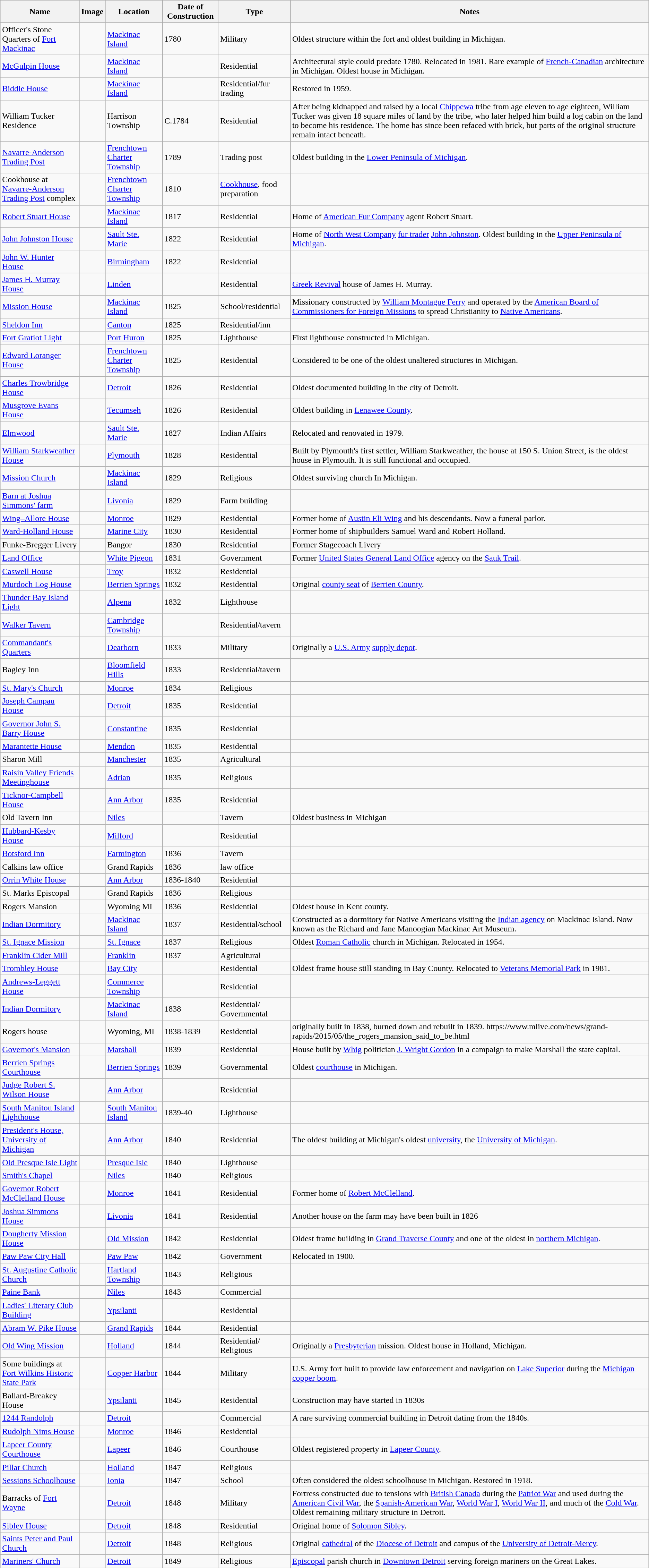<table class="wikitable sortable">
<tr>
<th>Name</th>
<th>Image</th>
<th>Location</th>
<th>Date of Construction</th>
<th>Type</th>
<th>Notes</th>
</tr>
<tr>
<td>Officer's Stone Quarters of <a href='#'>Fort Mackinac</a></td>
<td></td>
<td><a href='#'>Mackinac Island</a></td>
<td>1780</td>
<td>Military</td>
<td>Oldest structure within the fort and oldest building in Michigan.</td>
</tr>
<tr>
<td><a href='#'>McGulpin House</a></td>
<td></td>
<td><a href='#'>Mackinac Island</a></td>
<td></td>
<td>Residential</td>
<td>Architectural style could predate 1780.  Relocated in 1981. Rare example of <a href='#'>French-Canadian</a> architecture in Michigan. Oldest house in Michigan.</td>
</tr>
<tr>
<td><a href='#'>Biddle House</a></td>
<td></td>
<td><a href='#'>Mackinac Island</a></td>
<td></td>
<td>Residential/fur trading</td>
<td>Restored in 1959.</td>
</tr>
<tr>
<td>William Tucker Residence</td>
<td></td>
<td>Harrison Township</td>
<td>C.1784</td>
<td>Residential</td>
<td>After being kidnapped and raised by a local <a href='#'>Chippewa</a> tribe from age eleven to age eighteen, William Tucker was given 18 square miles of land by the tribe, who later helped him build a log cabin on the land to become his residence. The home has since been refaced with brick, but parts of the original structure remain intact beneath.</td>
</tr>
<tr>
<td><a href='#'>Navarre-Anderson Trading Post</a></td>
<td></td>
<td><a href='#'>Frenchtown Charter Township</a></td>
<td>1789</td>
<td>Trading post</td>
<td>Oldest building in the <a href='#'>Lower Peninsula of Michigan</a>.</td>
</tr>
<tr>
<td>Cookhouse at <a href='#'>Navarre-Anderson Trading Post</a> complex</td>
<td></td>
<td><a href='#'>Frenchtown Charter Township</a></td>
<td>1810</td>
<td><a href='#'>Cookhouse</a>, food preparation</td>
<td></td>
</tr>
<tr>
<td><a href='#'>Robert Stuart House</a></td>
<td></td>
<td><a href='#'>Mackinac Island</a></td>
<td>1817</td>
<td>Residential</td>
<td>Home of <a href='#'>American Fur Company</a> agent Robert Stuart.</td>
</tr>
<tr>
<td><a href='#'>John Johnston House</a></td>
<td></td>
<td><a href='#'>Sault Ste. Marie</a></td>
<td>1822</td>
<td>Residential</td>
<td>Home of <a href='#'>North West Company</a> <a href='#'>fur trader</a> <a href='#'>John Johnston</a>. Oldest building in the <a href='#'>Upper Peninsula of Michigan</a>.</td>
</tr>
<tr>
<td><a href='#'>John W. Hunter House</a></td>
<td></td>
<td><a href='#'>Birmingham</a></td>
<td>1822</td>
<td>Residential</td>
<td></td>
</tr>
<tr>
<td><a href='#'>James H. Murray House</a></td>
<td></td>
<td><a href='#'>Linden</a></td>
<td></td>
<td>Residential</td>
<td><a href='#'>Greek Revival</a> house of James H. Murray.</td>
</tr>
<tr>
<td><a href='#'>Mission House</a></td>
<td></td>
<td><a href='#'>Mackinac Island</a></td>
<td>1825</td>
<td>School/residential</td>
<td>Missionary constructed by <a href='#'>William Montague Ferry</a> and operated by the <a href='#'>American Board of Commissioners for Foreign Missions</a> to spread Christianity to <a href='#'>Native Americans</a>.</td>
</tr>
<tr>
<td><a href='#'>Sheldon Inn</a></td>
<td></td>
<td><a href='#'>Canton</a></td>
<td>1825</td>
<td>Residential/inn</td>
<td></td>
</tr>
<tr>
<td><a href='#'>Fort Gratiot Light</a></td>
<td></td>
<td><a href='#'>Port Huron</a></td>
<td>1825</td>
<td>Lighthouse</td>
<td>First lighthouse constructed in Michigan.</td>
</tr>
<tr>
<td><a href='#'>Edward Loranger House</a></td>
<td></td>
<td><a href='#'>Frenchtown Charter Township</a></td>
<td>1825</td>
<td>Residential</td>
<td>Considered to be one of the oldest unaltered structures in Michigan.</td>
</tr>
<tr>
<td><a href='#'>Charles Trowbridge House</a></td>
<td></td>
<td><a href='#'>Detroit</a></td>
<td>1826</td>
<td>Residential</td>
<td>Oldest documented building in the city of Detroit.</td>
</tr>
<tr>
<td><a href='#'>Musgrove Evans House</a></td>
<td></td>
<td><a href='#'>Tecumseh</a></td>
<td>1826</td>
<td>Residential</td>
<td>Oldest building in <a href='#'>Lenawee County</a>.</td>
</tr>
<tr>
<td><a href='#'>Elmwood</a></td>
<td></td>
<td><a href='#'>Sault Ste. Marie</a></td>
<td>1827</td>
<td>Indian Affairs</td>
<td>Relocated and renovated in 1979.</td>
</tr>
<tr>
<td><a href='#'>William Starkweather House</a></td>
<td></td>
<td><a href='#'>Plymouth</a></td>
<td>1828</td>
<td>Residential</td>
<td>Built by Plymouth's first settler, William Starkweather, the house at 150 S. Union Street, is the oldest house in Plymouth. It is still functional and occupied.</td>
</tr>
<tr>
<td><a href='#'>Mission Church</a></td>
<td></td>
<td><a href='#'>Mackinac Island</a></td>
<td>1829</td>
<td>Religious</td>
<td>Oldest surviving church In Michigan.</td>
</tr>
<tr>
<td><a href='#'>Barn at Joshua Simmons' farm</a></td>
<td></td>
<td><a href='#'>Livonia</a></td>
<td>1829</td>
<td>Farm building</td>
<td></td>
</tr>
<tr>
<td><a href='#'>Wing–Allore House</a></td>
<td></td>
<td><a href='#'>Monroe</a></td>
<td>1829</td>
<td>Residential</td>
<td>Former home of <a href='#'>Austin Eli Wing</a> and his descendants. Now a funeral parlor.</td>
</tr>
<tr>
<td><a href='#'>Ward-Holland House</a></td>
<td></td>
<td><a href='#'>Marine City</a></td>
<td>1830</td>
<td>Residential</td>
<td>Former home of shipbuilders Samuel Ward and Robert Holland.</td>
</tr>
<tr>
<td>Funke-Bregger Livery</td>
<td></td>
<td>Bangor</td>
<td>1830</td>
<td>Residential</td>
<td>Former Stagecoach Livery</td>
</tr>
<tr>
<td><a href='#'>Land Office</a></td>
<td></td>
<td><a href='#'>White Pigeon</a></td>
<td>1831</td>
<td>Government</td>
<td>Former <a href='#'>United States General Land Office</a> agency on the <a href='#'>Sauk Trail</a>.</td>
</tr>
<tr>
<td><a href='#'>Caswell House</a></td>
<td></td>
<td><a href='#'>Troy</a></td>
<td>1832</td>
<td>Residential</td>
<td></td>
</tr>
<tr>
<td><a href='#'>Murdoch Log House</a></td>
<td></td>
<td><a href='#'>Berrien Springs</a></td>
<td>1832</td>
<td>Residential</td>
<td>Original <a href='#'>county seat</a> of <a href='#'>Berrien County</a>.</td>
</tr>
<tr>
<td><a href='#'>Thunder Bay Island Light</a></td>
<td></td>
<td><a href='#'>Alpena</a></td>
<td>1832</td>
<td>Lighthouse</td>
<td></td>
</tr>
<tr>
<td><a href='#'>Walker Tavern</a></td>
<td></td>
<td><a href='#'>Cambridge Township</a></td>
<td></td>
<td>Residential/tavern</td>
<td></td>
</tr>
<tr>
<td><a href='#'>Commandant's Quarters</a></td>
<td></td>
<td><a href='#'>Dearborn</a></td>
<td>1833</td>
<td>Military</td>
<td>Originally a <a href='#'>U.S. Army</a> <a href='#'>supply depot</a>.</td>
</tr>
<tr>
<td>Bagley Inn</td>
<td></td>
<td><a href='#'>Bloomfield Hills</a></td>
<td>1833</td>
<td>Residential/tavern</td>
<td></td>
</tr>
<tr>
<td><a href='#'>St. Mary's Church</a></td>
<td></td>
<td><a href='#'>Monroe</a></td>
<td>1834</td>
<td>Religious</td>
<td></td>
</tr>
<tr>
<td><a href='#'>Joseph Campau House</a></td>
<td></td>
<td><a href='#'>Detroit</a></td>
<td>1835</td>
<td>Residential</td>
<td></td>
</tr>
<tr>
<td><a href='#'>Governor John S. Barry House</a></td>
<td></td>
<td><a href='#'>Constantine</a></td>
<td>1835</td>
<td>Residential</td>
<td></td>
</tr>
<tr>
<td><a href='#'>Marantette House</a></td>
<td></td>
<td><a href='#'>Mendon</a></td>
<td>1835</td>
<td>Residential</td>
<td></td>
</tr>
<tr>
<td>Sharon Mill</td>
<td></td>
<td><a href='#'>Manchester</a></td>
<td>1835</td>
<td>Agricultural</td>
<td></td>
</tr>
<tr>
<td><a href='#'>Raisin Valley Friends Meetinghouse</a></td>
<td></td>
<td><a href='#'>Adrian</a></td>
<td>1835</td>
<td>Religious</td>
<td></td>
</tr>
<tr>
<td><a href='#'>Ticknor-Campbell House</a></td>
<td></td>
<td><a href='#'>Ann Arbor</a></td>
<td>1835</td>
<td>Residential</td>
<td></td>
</tr>
<tr>
<td>Old Tavern Inn</td>
<td></td>
<td><a href='#'>Niles</a></td>
<td></td>
<td>Tavern</td>
<td>Oldest business in Michigan</td>
</tr>
<tr>
<td><a href='#'>Hubbard-Kesby House</a></td>
<td></td>
<td><a href='#'>Milford</a></td>
<td></td>
<td>Residential</td>
<td></td>
</tr>
<tr>
<td><a href='#'>Botsford Inn</a></td>
<td></td>
<td><a href='#'>Farmington</a></td>
<td>1836</td>
<td>Tavern</td>
<td></td>
</tr>
<tr>
<td>Calkins law office</td>
<td></td>
<td>Grand Rapids</td>
<td>1836</td>
<td>law office</td>
<td></td>
</tr>
<tr>
<td><a href='#'>Orrin White House</a></td>
<td></td>
<td><a href='#'>Ann Arbor</a></td>
<td>1836-1840</td>
<td>Residential</td>
<td></td>
</tr>
<tr>
<td>St. Marks Episcopal</td>
<td></td>
<td>Grand Rapids</td>
<td>1836</td>
<td>Religious</td>
<td></td>
</tr>
<tr>
<td>Rogers Mansion</td>
<td></td>
<td>Wyoming MI</td>
<td>1836</td>
<td>Residential</td>
<td>Oldest house in Kent county.</td>
</tr>
<tr>
<td><a href='#'>Indian Dormitory</a></td>
<td></td>
<td><a href='#'>Mackinac Island</a></td>
<td>1837</td>
<td>Residential/school</td>
<td>Constructed as a dormitory for Native Americans visiting the <a href='#'>Indian agency</a> on Mackinac Island. Now known as the Richard and Jane Manoogian Mackinac Art Museum.</td>
</tr>
<tr>
<td><a href='#'>St. Ignace Mission</a></td>
<td></td>
<td><a href='#'>St. Ignace</a></td>
<td>1837</td>
<td>Religious</td>
<td>Oldest <a href='#'>Roman Catholic</a> church in Michigan. Relocated in 1954.</td>
</tr>
<tr>
<td><a href='#'>Franklin Cider Mill</a></td>
<td></td>
<td><a href='#'>Franklin</a></td>
<td>1837</td>
<td>Agricultural</td>
<td></td>
</tr>
<tr>
<td><a href='#'>Trombley House</a></td>
<td></td>
<td><a href='#'>Bay City</a></td>
<td></td>
<td>Residential</td>
<td>Oldest frame house still standing in Bay County. Relocated to <a href='#'>Veterans Memorial Park</a> in 1981.</td>
</tr>
<tr>
<td><a href='#'>Andrews-Leggett House</a></td>
<td></td>
<td><a href='#'>Commerce Township</a></td>
<td></td>
<td>Residential</td>
<td></td>
</tr>
<tr>
<td><a href='#'>Indian Dormitory</a></td>
<td></td>
<td><a href='#'>Mackinac Island</a></td>
<td>1838</td>
<td>Residential/ Governmental</td>
<td></td>
</tr>
<tr>
<td>Rogers house</td>
<td></td>
<td>Wyoming, MI</td>
<td>1838-1839</td>
<td>Residential</td>
<td>originally built in 1838, burned down and rebuilt in 1839. https://www.mlive.com/news/grand-rapids/2015/05/the_rogers_mansion_said_to_be.html</td>
</tr>
<tr>
<td><a href='#'>Governor's Mansion</a></td>
<td></td>
<td><a href='#'>Marshall</a></td>
<td>1839</td>
<td>Residential</td>
<td>House built by <a href='#'>Whig</a> politician <a href='#'>J. Wright Gordon</a> in a campaign to make Marshall the state capital.</td>
</tr>
<tr>
<td><a href='#'>Berrien Springs Courthouse</a></td>
<td></td>
<td><a href='#'>Berrien Springs</a></td>
<td>1839</td>
<td>Governmental</td>
<td>Oldest <a href='#'>courthouse</a> in Michigan.</td>
</tr>
<tr>
<td><a href='#'>Judge Robert S. Wilson House</a></td>
<td></td>
<td><a href='#'>Ann Arbor</a></td>
<td></td>
<td>Residential</td>
<td></td>
</tr>
<tr>
<td><a href='#'>South Manitou Island Lighthouse</a></td>
<td></td>
<td><a href='#'>South Manitou Island</a></td>
<td>1839-40</td>
<td>Lighthouse</td>
<td></td>
</tr>
<tr>
<td><a href='#'>President's House, University of Michigan</a></td>
<td></td>
<td><a href='#'>Ann Arbor</a></td>
<td>1840</td>
<td>Residential</td>
<td>The oldest building at Michigan's oldest <a href='#'>university</a>, the <a href='#'>University of Michigan</a>.</td>
</tr>
<tr>
<td><a href='#'>Old Presque Isle Light</a></td>
<td></td>
<td><a href='#'>Presque Isle</a></td>
<td>1840</td>
<td>Lighthouse</td>
<td></td>
</tr>
<tr>
<td><a href='#'>Smith's Chapel</a></td>
<td></td>
<td><a href='#'>Niles</a></td>
<td>1840</td>
<td>Religious</td>
<td></td>
</tr>
<tr>
<td><a href='#'>Governor Robert McClelland House</a></td>
<td></td>
<td><a href='#'>Monroe</a></td>
<td>1841</td>
<td>Residential</td>
<td>Former home of <a href='#'>Robert McClelland</a>.</td>
</tr>
<tr>
<td><a href='#'>Joshua Simmons House</a></td>
<td></td>
<td><a href='#'>Livonia</a></td>
<td>1841</td>
<td>Residential</td>
<td>Another house on the farm may have been built in 1826</td>
</tr>
<tr>
<td><a href='#'>Dougherty Mission House</a></td>
<td></td>
<td><a href='#'>Old Mission</a></td>
<td>1842</td>
<td>Residential</td>
<td>Oldest frame building in <a href='#'>Grand Traverse County</a> and one of the oldest in <a href='#'>northern Michigan</a>.</td>
</tr>
<tr>
<td><a href='#'>Paw Paw City Hall</a></td>
<td></td>
<td><a href='#'>Paw Paw</a></td>
<td>1842</td>
<td>Government</td>
<td>Relocated in 1900.</td>
</tr>
<tr>
<td><a href='#'>St. Augustine Catholic Church</a></td>
<td></td>
<td><a href='#'>Hartland Township</a></td>
<td>1843</td>
<td>Religious</td>
<td></td>
</tr>
<tr>
<td><a href='#'>Paine Bank</a></td>
<td></td>
<td><a href='#'>Niles</a></td>
<td>1843</td>
<td>Commercial</td>
<td></td>
</tr>
<tr>
<td><a href='#'>Ladies' Literary Club Building</a></td>
<td></td>
<td><a href='#'>Ypsilanti</a></td>
<td></td>
<td>Residential</td>
<td></td>
</tr>
<tr>
<td><a href='#'>Abram W. Pike House</a></td>
<td></td>
<td><a href='#'>Grand Rapids</a></td>
<td>1844</td>
<td>Residential</td>
<td></td>
</tr>
<tr>
<td><a href='#'>Old Wing Mission</a></td>
<td></td>
<td><a href='#'>Holland</a></td>
<td>1844</td>
<td>Residential/ Religious</td>
<td>Originally a <a href='#'>Presbyterian</a> mission. Oldest house in Holland, Michigan.</td>
</tr>
<tr>
<td>Some buildings at <a href='#'>Fort Wilkins Historic State Park</a></td>
<td></td>
<td><a href='#'>Copper Harbor</a></td>
<td>1844</td>
<td>Military</td>
<td>U.S. Army fort built to provide law enforcement and navigation on <a href='#'>Lake Superior</a> during the <a href='#'>Michigan copper boom</a>.</td>
</tr>
<tr>
<td>Ballard-Breakey House</td>
<td></td>
<td><a href='#'>Ypsilanti</a></td>
<td>1845</td>
<td>Residential</td>
<td>Construction may have started in 1830s</td>
</tr>
<tr>
<td><a href='#'>1244 Randolph</a></td>
<td></td>
<td><a href='#'>Detroit</a></td>
<td></td>
<td>Commercial</td>
<td>A rare surviving commercial building in Detroit dating from the 1840s.</td>
</tr>
<tr>
<td><a href='#'>Rudolph Nims House</a></td>
<td></td>
<td><a href='#'>Monroe</a></td>
<td>1846</td>
<td>Residential</td>
<td></td>
</tr>
<tr>
<td><a href='#'>Lapeer County Courthouse</a></td>
<td></td>
<td><a href='#'>Lapeer</a></td>
<td>1846</td>
<td>Courthouse</td>
<td>Oldest registered property in <a href='#'>Lapeer County</a>.</td>
</tr>
<tr>
<td><a href='#'>Pillar Church</a></td>
<td></td>
<td><a href='#'>Holland</a></td>
<td>1847</td>
<td>Religious</td>
<td></td>
</tr>
<tr>
<td><a href='#'>Sessions Schoolhouse</a></td>
<td></td>
<td><a href='#'>Ionia</a></td>
<td>1847</td>
<td>School</td>
<td>Often considered the oldest schoolhouse in Michigan. Restored in 1918.</td>
</tr>
<tr>
<td>Barracks of <a href='#'>Fort Wayne</a></td>
<td></td>
<td><a href='#'>Detroit</a></td>
<td>1848</td>
<td>Military</td>
<td>Fortress constructed due to tensions with <a href='#'>British Canada</a> during the <a href='#'>Patriot War</a> and used during the <a href='#'>American Civil War</a>, the <a href='#'>Spanish-American War</a>, <a href='#'>World War I</a>, <a href='#'>World War II</a>, and much of the <a href='#'>Cold War</a>. Oldest remaining military structure in Detroit.</td>
</tr>
<tr>
<td><a href='#'>Sibley House</a></td>
<td></td>
<td><a href='#'>Detroit</a></td>
<td>1848</td>
<td>Residential</td>
<td>Original home of <a href='#'>Solomon Sibley</a>.</td>
</tr>
<tr>
<td><a href='#'>Saints Peter and Paul Church</a></td>
<td></td>
<td><a href='#'>Detroit</a></td>
<td>1848</td>
<td>Religious</td>
<td>Original <a href='#'>cathedral</a> of the <a href='#'>Diocese of Detroit</a> and campus of the <a href='#'>University of Detroit-Mercy</a>.</td>
</tr>
<tr>
<td><a href='#'>Mariners' Church</a></td>
<td></td>
<td><a href='#'>Detroit</a></td>
<td>1849</td>
<td>Religious</td>
<td><a href='#'>Episcopal</a> parish church in <a href='#'>Downtown Detroit</a> serving foreign mariners on the Great Lakes.</td>
</tr>
<tr>
</tr>
</table>
